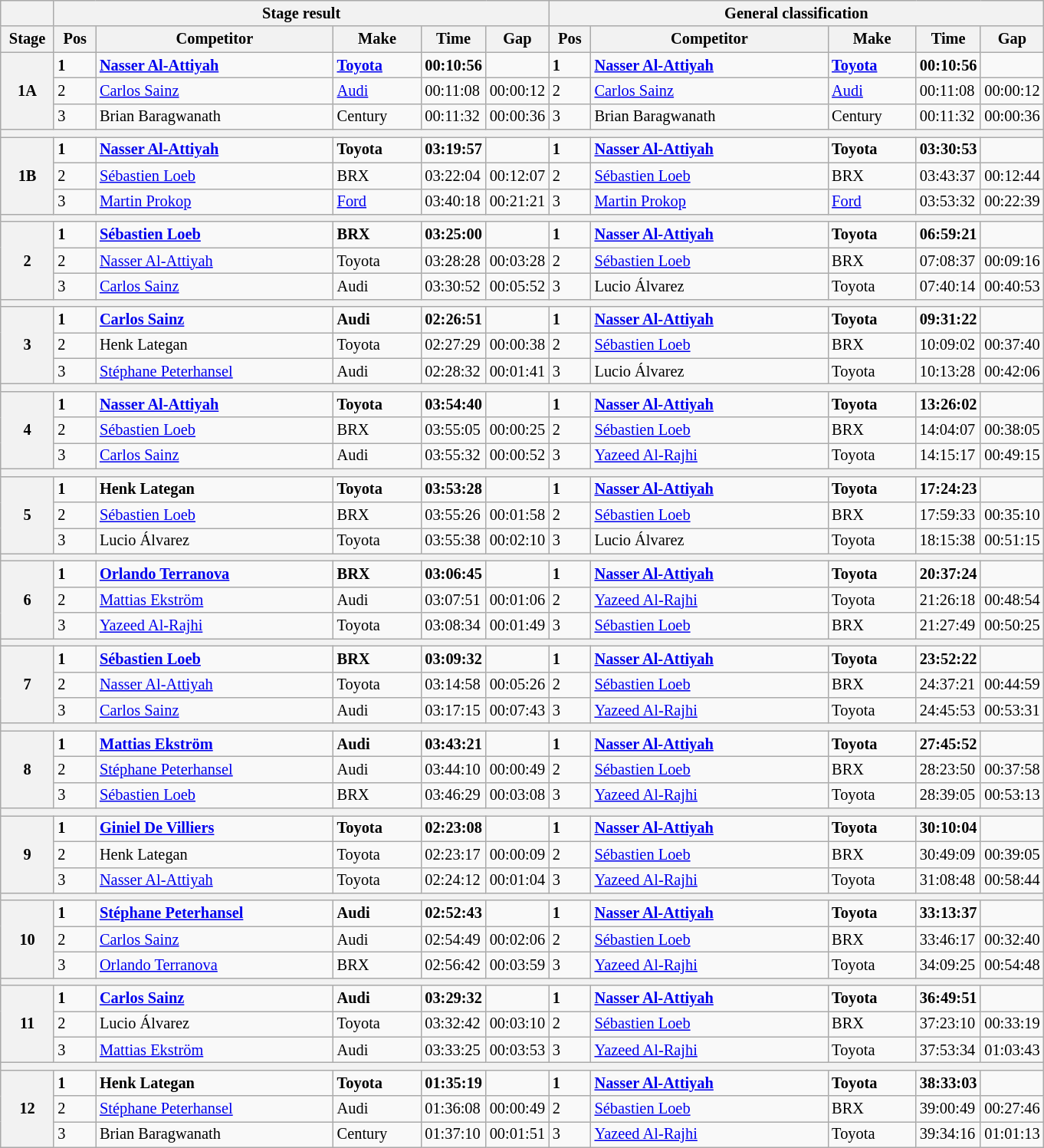<table class="wikitable" style="font-size:85%;">
<tr>
<th></th>
<th colspan=5>Stage result</th>
<th colspan=5>General classification</th>
</tr>
<tr>
<th style="width:40px;">Stage</th>
<th style="width:30px;">Pos</th>
<th style="width:200px;">Competitor</th>
<th style="width:70px;">Make</th>
<th style="width:40px;">Time</th>
<th style="width:40px;">Gap</th>
<th style="width:30px;">Pos</th>
<th style="width:200px;">Competitor</th>
<th style="width:70px;">Make</th>
<th style="width:40px;">Time</th>
<th style="width:40px;">Gap</th>
</tr>
<tr>
<th rowspan=3>1A</th>
<td><strong>1</strong></td>
<td><strong> <a href='#'>Nasser Al-Attiyah</a></strong></td>
<td><strong><a href='#'>Toyota</a></strong></td>
<td><strong>00:10:56</strong></td>
<td></td>
<td><strong>1</strong></td>
<td><strong> <a href='#'>Nasser Al-Attiyah</a></strong></td>
<td><strong><a href='#'>Toyota</a></strong></td>
<td><strong>00:10:56</strong></td>
<td></td>
</tr>
<tr>
<td>2</td>
<td> <a href='#'>Carlos Sainz</a></td>
<td><a href='#'>Audi</a></td>
<td>00:11:08</td>
<td>00:00:12</td>
<td>2</td>
<td> <a href='#'>Carlos Sainz</a></td>
<td><a href='#'>Audi</a></td>
<td>00:11:08</td>
<td>00:00:12</td>
</tr>
<tr>
<td>3</td>
<td> Brian Baragwanath</td>
<td>Century</td>
<td>00:11:32</td>
<td>00:00:36</td>
<td>3</td>
<td> Brian Baragwanath</td>
<td>Century</td>
<td>00:11:32</td>
<td>00:00:36</td>
</tr>
<tr>
<th colspan=11></th>
</tr>
<tr>
<th rowspan=3>1B</th>
<td><strong>1</strong></td>
<td><strong> <a href='#'>Nasser Al-Attiyah</a></strong></td>
<td><strong>Toyota</strong></td>
<td><strong>03:19:57</strong></td>
<td></td>
<td><strong>1</strong></td>
<td><strong> <a href='#'>Nasser Al-Attiyah</a></strong></td>
<td><strong>Toyota</strong></td>
<td><strong>03:30:53</strong></td>
<td></td>
</tr>
<tr>
<td>2</td>
<td> <a href='#'>Sébastien Loeb</a></td>
<td>BRX</td>
<td>03:22:04</td>
<td>00:12:07</td>
<td>2</td>
<td> <a href='#'>Sébastien Loeb</a></td>
<td>BRX</td>
<td>03:43:37</td>
<td>00:12:44</td>
</tr>
<tr>
<td>3</td>
<td> <a href='#'>Martin Prokop</a></td>
<td><a href='#'>Ford</a></td>
<td>03:40:18</td>
<td>00:21:21</td>
<td>3</td>
<td> <a href='#'>Martin Prokop</a></td>
<td><a href='#'>Ford</a></td>
<td>03:53:32</td>
<td>00:22:39</td>
</tr>
<tr>
<th colspan=11></th>
</tr>
<tr>
<th rowspan=3>2</th>
<td><strong>1</strong></td>
<td><strong> <a href='#'>Sébastien Loeb</a></strong></td>
<td><strong>BRX</strong></td>
<td><strong>03:25:00</strong></td>
<td></td>
<td><strong>1</strong></td>
<td><strong> <a href='#'>Nasser Al-Attiyah</a></strong></td>
<td><strong>Toyota</strong></td>
<td><strong>06:59:21</strong></td>
<td></td>
</tr>
<tr>
<td>2</td>
<td> <a href='#'>Nasser Al-Attiyah</a></td>
<td>Toyota</td>
<td>03:28:28</td>
<td>00:03:28</td>
<td>2</td>
<td> <a href='#'>Sébastien Loeb</a></td>
<td>BRX</td>
<td>07:08:37</td>
<td>00:09:16</td>
</tr>
<tr>
<td>3</td>
<td> <a href='#'>Carlos Sainz</a></td>
<td>Audi</td>
<td>03:30:52</td>
<td>00:05:52</td>
<td>3</td>
<td> Lucio Álvarez</td>
<td>Toyota</td>
<td>07:40:14</td>
<td>00:40:53</td>
</tr>
<tr>
<th colspan=11></th>
</tr>
<tr>
<th rowspan="3">3</th>
<td><strong>1</strong></td>
<td><strong> <a href='#'>Carlos Sainz</a></strong></td>
<td><strong>Audi</strong></td>
<td><strong>02:26:51</strong></td>
<td></td>
<td><strong>1</strong></td>
<td><strong> <a href='#'>Nasser Al-Attiyah</a></strong></td>
<td><strong>Toyota</strong></td>
<td><strong>09:31:22</strong></td>
<td></td>
</tr>
<tr>
<td>2</td>
<td> Henk Lategan</td>
<td>Toyota</td>
<td>02:27:29</td>
<td>00:00:38</td>
<td>2</td>
<td> <a href='#'>Sébastien Loeb</a></td>
<td>BRX</td>
<td>10:09:02</td>
<td>00:37:40</td>
</tr>
<tr>
<td>3</td>
<td> <a href='#'>Stéphane Peterhansel</a></td>
<td>Audi</td>
<td>02:28:32</td>
<td>00:01:41</td>
<td>3</td>
<td> Lucio Álvarez</td>
<td>Toyota</td>
<td>10:13:28</td>
<td>00:42:06</td>
</tr>
<tr>
<th colspan=11></th>
</tr>
<tr>
<th rowspan="3">4</th>
<td><strong>1</strong></td>
<td><strong> <a href='#'>Nasser Al-Attiyah</a></strong></td>
<td><strong>Toyota</strong></td>
<td><strong>03:54:40</strong></td>
<td></td>
<td><strong>1</strong></td>
<td><strong> <a href='#'>Nasser Al-Attiyah</a></strong></td>
<td><strong>Toyota</strong></td>
<td><strong>13:26:02</strong></td>
<td></td>
</tr>
<tr>
<td>2</td>
<td> <a href='#'>Sébastien Loeb</a></td>
<td>BRX</td>
<td>03:55:05</td>
<td>00:00:25</td>
<td>2</td>
<td> <a href='#'>Sébastien Loeb</a></td>
<td>BRX</td>
<td>14:04:07</td>
<td>00:38:05</td>
</tr>
<tr>
<td>3</td>
<td> <a href='#'>Carlos Sainz</a></td>
<td>Audi</td>
<td>03:55:32</td>
<td>00:00:52</td>
<td>3</td>
<td> <a href='#'>Yazeed Al-Rajhi</a></td>
<td>Toyota</td>
<td>14:15:17</td>
<td>00:49:15</td>
</tr>
<tr>
<th colspan=11></th>
</tr>
<tr>
<th rowspan="3">5</th>
<td><strong>1</strong></td>
<td><strong> Henk Lategan</strong></td>
<td><strong>Toyota</strong></td>
<td><strong>03:53:28</strong></td>
<td></td>
<td><strong>1</strong></td>
<td><strong> <a href='#'>Nasser Al-Attiyah</a></strong></td>
<td><strong>Toyota</strong></td>
<td><strong>17:24:23</strong></td>
<td></td>
</tr>
<tr>
<td>2</td>
<td> <a href='#'>Sébastien Loeb</a></td>
<td>BRX</td>
<td>03:55:26</td>
<td>00:01:58</td>
<td>2</td>
<td> <a href='#'>Sébastien Loeb</a></td>
<td>BRX</td>
<td>17:59:33</td>
<td>00:35:10</td>
</tr>
<tr>
<td>3</td>
<td> Lucio Álvarez</td>
<td>Toyota</td>
<td>03:55:38</td>
<td>00:02:10</td>
<td>3</td>
<td> Lucio Álvarez</td>
<td>Toyota</td>
<td>18:15:38</td>
<td>00:51:15</td>
</tr>
<tr>
<th colspan=11></th>
</tr>
<tr>
<th rowspan=3>6</th>
<td><strong>1</strong></td>
<td><strong> <a href='#'>Orlando Terranova</a></strong></td>
<td><strong>BRX</strong></td>
<td><strong>03:06:45</strong></td>
<td></td>
<td><strong>1</strong></td>
<td><strong> <a href='#'>Nasser Al-Attiyah</a></strong></td>
<td><strong>Toyota</strong></td>
<td><strong>20:37:24</strong></td>
<td></td>
</tr>
<tr>
<td>2</td>
<td> <a href='#'>Mattias Ekström</a></td>
<td>Audi</td>
<td>03:07:51</td>
<td>00:01:06</td>
<td>2</td>
<td> <a href='#'>Yazeed Al-Rajhi</a></td>
<td>Toyota</td>
<td>21:26:18</td>
<td>00:48:54</td>
</tr>
<tr>
<td>3</td>
<td> <a href='#'>Yazeed Al-Rajhi</a></td>
<td>Toyota</td>
<td>03:08:34</td>
<td>00:01:49</td>
<td>3</td>
<td> <a href='#'>Sébastien Loeb</a></td>
<td>BRX</td>
<td>21:27:49</td>
<td>00:50:25</td>
</tr>
<tr>
<th colspan=11></th>
</tr>
<tr>
<th rowspan=3>7</th>
<td><strong>1</strong></td>
<td><strong> <a href='#'>Sébastien Loeb</a></strong></td>
<td><strong>BRX</strong></td>
<td><strong>03:09:32</strong></td>
<td></td>
<td><strong>1</strong></td>
<td><strong> <a href='#'>Nasser Al-Attiyah</a></strong></td>
<td><strong>Toyota</strong></td>
<td><strong>23:52:22</strong></td>
<td></td>
</tr>
<tr>
<td>2</td>
<td> <a href='#'>Nasser Al-Attiyah</a></td>
<td>Toyota</td>
<td>03:14:58</td>
<td>00:05:26</td>
<td>2</td>
<td> <a href='#'>Sébastien Loeb</a></td>
<td>BRX</td>
<td>24:37:21</td>
<td>00:44:59</td>
</tr>
<tr>
<td>3</td>
<td> <a href='#'>Carlos Sainz</a></td>
<td>Audi</td>
<td>03:17:15</td>
<td>00:07:43</td>
<td>3</td>
<td> <a href='#'>Yazeed Al-Rajhi</a></td>
<td>Toyota</td>
<td>24:45:53</td>
<td>00:53:31</td>
</tr>
<tr>
<th colspan=11></th>
</tr>
<tr>
<th rowspan=3>8</th>
<td><strong>1</strong></td>
<td><strong> <a href='#'>Mattias Ekström</a></strong></td>
<td><strong>Audi</strong></td>
<td><strong>03:43:21</strong></td>
<td></td>
<td><strong>1</strong></td>
<td><strong> <a href='#'>Nasser Al-Attiyah</a></strong></td>
<td><strong>Toyota</strong></td>
<td><strong>27:45:52</strong></td>
<td></td>
</tr>
<tr>
<td>2</td>
<td> <a href='#'>Stéphane Peterhansel</a></td>
<td>Audi</td>
<td>03:44:10</td>
<td>00:00:49</td>
<td>2</td>
<td> <a href='#'>Sébastien Loeb</a></td>
<td>BRX</td>
<td>28:23:50</td>
<td>00:37:58</td>
</tr>
<tr>
<td>3</td>
<td> <a href='#'>Sébastien Loeb</a></td>
<td>BRX</td>
<td>03:46:29</td>
<td>00:03:08</td>
<td>3</td>
<td> <a href='#'>Yazeed Al-Rajhi</a></td>
<td>Toyota</td>
<td>28:39:05</td>
<td>00:53:13</td>
</tr>
<tr>
<th colspan=11></th>
</tr>
<tr>
<th rowspan=3>9</th>
<td><strong>1</strong></td>
<td><strong> <a href='#'>Giniel De Villiers</a></strong></td>
<td><strong>Toyota</strong></td>
<td><strong>02:23:08</strong></td>
<td></td>
<td><strong>1</strong></td>
<td><strong> <a href='#'>Nasser Al-Attiyah</a></strong></td>
<td><strong>Toyota</strong></td>
<td><strong>30:10:04</strong></td>
<td></td>
</tr>
<tr>
<td>2</td>
<td> Henk Lategan</td>
<td>Toyota</td>
<td>02:23:17</td>
<td>00:00:09</td>
<td>2</td>
<td> <a href='#'>Sébastien Loeb</a></td>
<td>BRX</td>
<td>30:49:09</td>
<td>00:39:05</td>
</tr>
<tr>
<td>3</td>
<td> <a href='#'>Nasser Al-Attiyah</a></td>
<td>Toyota</td>
<td>02:24:12</td>
<td>00:01:04</td>
<td>3</td>
<td> <a href='#'>Yazeed Al-Rajhi</a></td>
<td>Toyota</td>
<td>31:08:48</td>
<td>00:58:44</td>
</tr>
<tr>
<th colspan=11></th>
</tr>
<tr>
<th rowspan=3>10</th>
<td><strong>1</strong></td>
<td><strong> <a href='#'>Stéphane Peterhansel</a></strong></td>
<td><strong>Audi</strong></td>
<td><strong>02:52:43</strong></td>
<td></td>
<td><strong>1</strong></td>
<td><strong> <a href='#'>Nasser Al-Attiyah</a></strong></td>
<td><strong>Toyota</strong></td>
<td><strong>33:13:37</strong></td>
<td></td>
</tr>
<tr>
<td>2</td>
<td> <a href='#'>Carlos Sainz</a></td>
<td>Audi</td>
<td>02:54:49</td>
<td>00:02:06</td>
<td>2</td>
<td> <a href='#'>Sébastien Loeb</a></td>
<td>BRX</td>
<td>33:46:17</td>
<td>00:32:40</td>
</tr>
<tr>
<td>3</td>
<td> <a href='#'>Orlando Terranova</a></td>
<td>BRX</td>
<td>02:56:42</td>
<td>00:03:59</td>
<td>3</td>
<td> <a href='#'>Yazeed Al-Rajhi</a></td>
<td>Toyota</td>
<td>34:09:25</td>
<td>00:54:48</td>
</tr>
<tr>
<th colspan=11></th>
</tr>
<tr>
<th rowspan=3>11</th>
<td><strong>1</strong></td>
<td><strong> <a href='#'>Carlos Sainz</a></strong></td>
<td><strong>Audi</strong></td>
<td><strong>03:29:32</strong></td>
<td></td>
<td><strong>1</strong></td>
<td><strong> <a href='#'>Nasser Al-Attiyah</a></strong></td>
<td><strong>Toyota</strong></td>
<td><strong>36:49:51</strong></td>
<td></td>
</tr>
<tr>
<td>2</td>
<td> Lucio Álvarez</td>
<td>Toyota</td>
<td>03:32:42</td>
<td>00:03:10</td>
<td>2</td>
<td> <a href='#'>Sébastien Loeb</a></td>
<td>BRX</td>
<td>37:23:10</td>
<td>00:33:19</td>
</tr>
<tr>
<td>3</td>
<td> <a href='#'>Mattias Ekström</a></td>
<td>Audi</td>
<td>03:33:25</td>
<td>00:03:53</td>
<td>3</td>
<td> <a href='#'>Yazeed Al-Rajhi</a></td>
<td>Toyota</td>
<td>37:53:34</td>
<td>01:03:43</td>
</tr>
<tr>
<th colspan=11></th>
</tr>
<tr>
<th rowspan=3>12</th>
<td><strong>1</strong></td>
<td><strong> Henk Lategan</strong></td>
<td><strong>Toyota</strong></td>
<td><strong>01:35:19</strong></td>
<td></td>
<td><strong>1</strong></td>
<td><strong> <a href='#'>Nasser Al-Attiyah</a></strong></td>
<td><strong>Toyota</strong></td>
<td><strong>38:33:03</strong></td>
<td></td>
</tr>
<tr>
<td>2</td>
<td> <a href='#'>Stéphane Peterhansel</a></td>
<td>Audi</td>
<td>01:36:08</td>
<td>00:00:49</td>
<td>2</td>
<td> <a href='#'>Sébastien Loeb</a></td>
<td>BRX</td>
<td>39:00:49</td>
<td>00:27:46</td>
</tr>
<tr>
<td>3</td>
<td> Brian Baragwanath</td>
<td>Century</td>
<td>01:37:10</td>
<td>00:01:51</td>
<td>3</td>
<td> <a href='#'>Yazeed Al-Rajhi</a></td>
<td>Toyota</td>
<td>39:34:16</td>
<td>01:01:13</td>
</tr>
</table>
